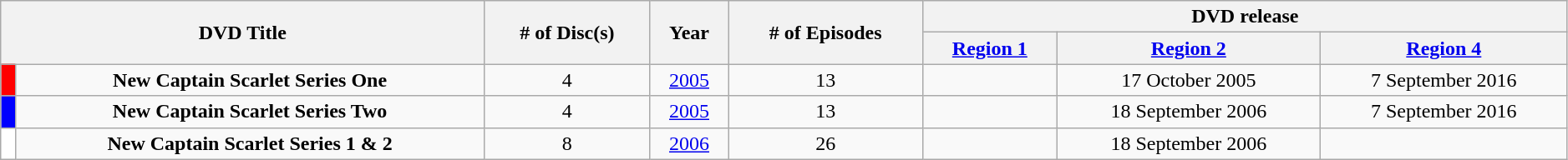<table class="wikitable" width="99%" style="left: 0 auto; text-align: center;">
<tr>
<th colspan="2" rowspan="2">DVD Title</th>
<th rowspan="2"># of Disc(s)</th>
<th rowspan="2">Year</th>
<th rowspan="2"># of Episodes</th>
<th colspan="3">DVD release</th>
</tr>
<tr>
<th><a href='#'>Region 1</a></th>
<th><a href='#'>Region 2</a></th>
<th><a href='#'>Region 4</a></th>
</tr>
<tr>
<td bgcolor="Red"></td>
<td><strong>New Captain Scarlet Series One</strong></td>
<td>4</td>
<td><a href='#'>2005</a></td>
<td>13</td>
<td></td>
<td>17 October 2005</td>
<td>7 September 2016</td>
</tr>
<tr>
<td bgcolor="Blue"></td>
<td><strong>New Captain Scarlet Series Two</strong></td>
<td>4</td>
<td><a href='#'>2005</a></td>
<td>13</td>
<td></td>
<td>18 September 2006</td>
<td>7 September 2016</td>
</tr>
<tr>
<td bgcolor="White"></td>
<td><strong>New Captain Scarlet Series 1 & 2</strong></td>
<td>8</td>
<td><a href='#'>2006</a></td>
<td>26</td>
<td></td>
<td>18 September 2006</td>
<td></td>
</tr>
</table>
